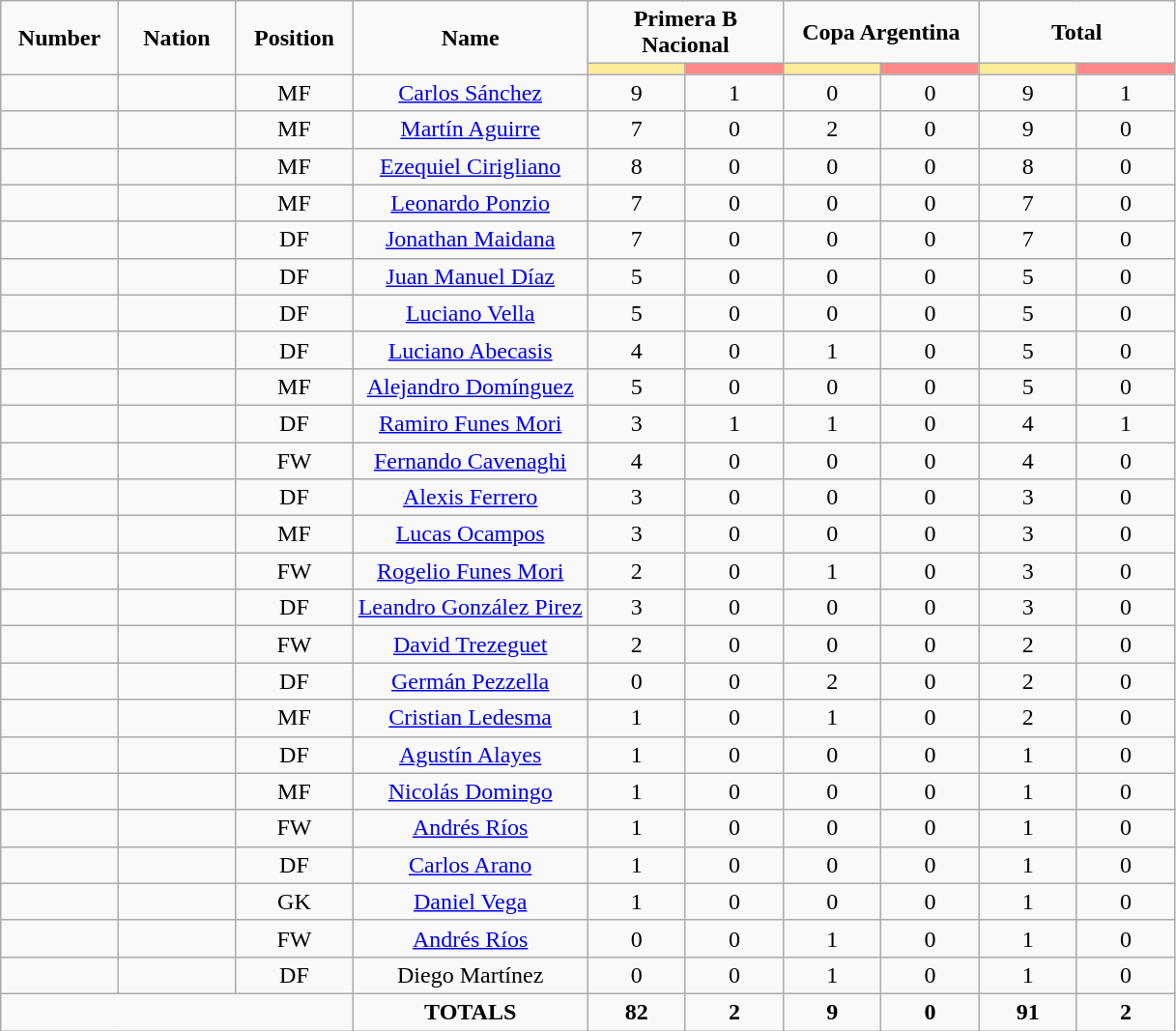<table class="wikitable" style="font-size: 100%; text-align: center;">
<tr>
<td rowspan="2" width="10%" align="center"><strong>Number</strong></td>
<td rowspan="2" width="10%" align="center"><strong>Nation</strong></td>
<td rowspan="2" width="10%" align="center"><strong>Position</strong></td>
<td rowspan="2" width="20%" align="center"><strong>Name</strong></td>
<td colspan="2" align="center"><strong>Primera B Nacional</strong></td>
<td colspan="2" align="center"><strong>Copa Argentina</strong></td>
<td colspan="2" align="center"><strong>Total</strong></td>
</tr>
<tr>
<th width=60 style="background: #FFEE99"></th>
<th width=60 style="background: #FF8888"></th>
<th width=60 style="background: #FFEE99"></th>
<th width=60 style="background: #FF8888"></th>
<th width=60 style="background: #FFEE99"></th>
<th width=60 style="background: #FF8888"></th>
</tr>
<tr>
<td></td>
<td></td>
<td>MF</td>
<td><a href='#'>Carlos Sánchez</a></td>
<td>9</td>
<td>1</td>
<td>0</td>
<td>0</td>
<td>9</td>
<td>1</td>
</tr>
<tr>
<td></td>
<td></td>
<td>MF</td>
<td><a href='#'>Martín Aguirre</a></td>
<td>7</td>
<td>0</td>
<td>2</td>
<td>0</td>
<td>9</td>
<td>0</td>
</tr>
<tr>
<td></td>
<td></td>
<td>MF</td>
<td><a href='#'>Ezequiel Cirigliano</a></td>
<td>8</td>
<td>0</td>
<td>0</td>
<td>0</td>
<td>8</td>
<td>0</td>
</tr>
<tr>
<td></td>
<td></td>
<td>MF</td>
<td><a href='#'>Leonardo Ponzio</a></td>
<td>7</td>
<td>0</td>
<td>0</td>
<td>0</td>
<td>7</td>
<td>0</td>
</tr>
<tr>
<td></td>
<td></td>
<td>DF</td>
<td><a href='#'>Jonathan Maidana</a></td>
<td>7</td>
<td>0</td>
<td>0</td>
<td>0</td>
<td>7</td>
<td>0</td>
</tr>
<tr>
<td></td>
<td></td>
<td>DF</td>
<td><a href='#'>Juan Manuel Díaz</a></td>
<td>5</td>
<td>0</td>
<td>0</td>
<td>0</td>
<td>5</td>
<td>0</td>
</tr>
<tr>
<td></td>
<td></td>
<td>DF</td>
<td><a href='#'>Luciano Vella</a></td>
<td>5</td>
<td>0</td>
<td>0</td>
<td>0</td>
<td>5</td>
<td>0</td>
</tr>
<tr>
<td></td>
<td></td>
<td>DF</td>
<td><a href='#'>Luciano Abecasis</a></td>
<td>4</td>
<td>0</td>
<td>1</td>
<td>0</td>
<td>5</td>
<td>0</td>
</tr>
<tr>
<td></td>
<td></td>
<td>MF</td>
<td><a href='#'>Alejandro Domínguez</a></td>
<td>5</td>
<td>0</td>
<td>0</td>
<td>0</td>
<td>5</td>
<td>0</td>
</tr>
<tr>
<td></td>
<td></td>
<td>DF</td>
<td><a href='#'>Ramiro Funes Mori</a></td>
<td>3</td>
<td>1</td>
<td>1</td>
<td>0</td>
<td>4</td>
<td>1</td>
</tr>
<tr>
<td></td>
<td></td>
<td>FW</td>
<td><a href='#'>Fernando Cavenaghi</a></td>
<td>4</td>
<td>0</td>
<td>0</td>
<td>0</td>
<td>4</td>
<td>0</td>
</tr>
<tr>
<td></td>
<td></td>
<td>DF</td>
<td><a href='#'>Alexis Ferrero</a></td>
<td>3</td>
<td>0</td>
<td>0</td>
<td>0</td>
<td>3</td>
<td>0</td>
</tr>
<tr>
<td></td>
<td></td>
<td>MF</td>
<td><a href='#'>Lucas Ocampos</a></td>
<td>3</td>
<td>0</td>
<td>0</td>
<td>0</td>
<td>3</td>
<td>0</td>
</tr>
<tr>
<td></td>
<td></td>
<td>FW</td>
<td><a href='#'>Rogelio Funes Mori</a></td>
<td>2</td>
<td>0</td>
<td>1</td>
<td>0</td>
<td>3</td>
<td>0</td>
</tr>
<tr>
<td></td>
<td></td>
<td>DF</td>
<td><a href='#'>Leandro González Pirez</a></td>
<td>3</td>
<td>0</td>
<td>0</td>
<td>0</td>
<td>3</td>
<td>0</td>
</tr>
<tr>
<td></td>
<td></td>
<td>FW</td>
<td><a href='#'>David Trezeguet</a></td>
<td>2</td>
<td>0</td>
<td>0</td>
<td>0</td>
<td>2</td>
<td>0</td>
</tr>
<tr>
<td></td>
<td></td>
<td>DF</td>
<td><a href='#'>Germán Pezzella</a></td>
<td>0</td>
<td>0</td>
<td>2</td>
<td>0</td>
<td>2</td>
<td>0</td>
</tr>
<tr>
<td></td>
<td></td>
<td>MF</td>
<td><a href='#'>Cristian Ledesma</a></td>
<td>1</td>
<td>0</td>
<td>1</td>
<td>0</td>
<td>2</td>
<td>0</td>
</tr>
<tr>
<td></td>
<td></td>
<td>DF</td>
<td><a href='#'>Agustín Alayes</a></td>
<td>1</td>
<td>0</td>
<td>0</td>
<td>0</td>
<td>1</td>
<td>0</td>
</tr>
<tr>
<td></td>
<td></td>
<td>MF</td>
<td><a href='#'>Nicolás Domingo</a></td>
<td>1</td>
<td>0</td>
<td>0</td>
<td>0</td>
<td>1</td>
<td>0</td>
</tr>
<tr>
<td></td>
<td></td>
<td>FW</td>
<td><a href='#'>Andrés Ríos</a></td>
<td>1</td>
<td>0</td>
<td>0</td>
<td>0</td>
<td>1</td>
<td>0</td>
</tr>
<tr>
<td></td>
<td></td>
<td>DF</td>
<td><a href='#'>Carlos Arano</a></td>
<td>1</td>
<td>0</td>
<td>0</td>
<td>0</td>
<td>1</td>
<td>0</td>
</tr>
<tr>
<td></td>
<td></td>
<td>GK</td>
<td><a href='#'>Daniel Vega</a></td>
<td>1</td>
<td>0</td>
<td>0</td>
<td>0</td>
<td>1</td>
<td>0</td>
</tr>
<tr>
<td></td>
<td></td>
<td>FW</td>
<td><a href='#'>Andrés Ríos</a></td>
<td>0</td>
<td>0</td>
<td>1</td>
<td>0</td>
<td>1</td>
<td>0</td>
</tr>
<tr>
<td></td>
<td></td>
<td>DF</td>
<td>Diego Martínez</td>
<td>0</td>
<td>0</td>
<td>1</td>
<td>0</td>
<td>1</td>
<td>0</td>
</tr>
<tr>
<td colspan="3"></td>
<td><strong>TOTALS</strong></td>
<td><strong>82</strong></td>
<td><strong>2</strong></td>
<td><strong>9</strong></td>
<td><strong>0</strong></td>
<td><strong>91</strong></td>
<td><strong>2</strong></td>
</tr>
</table>
